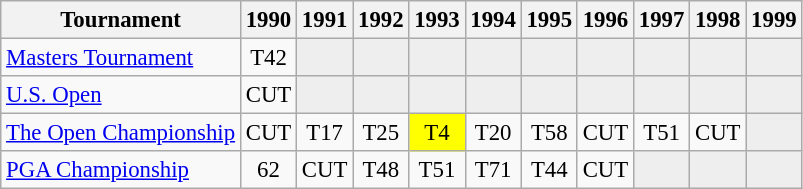<table class="wikitable" style="font-size:95%;text-align:center;">
<tr>
<th>Tournament</th>
<th>1990</th>
<th>1991</th>
<th>1992</th>
<th>1993</th>
<th>1994</th>
<th>1995</th>
<th>1996</th>
<th>1997</th>
<th>1998</th>
<th>1999</th>
</tr>
<tr>
<td align=left><a href='#'>Masters Tournament</a></td>
<td>T42</td>
<td style="background:#eeeeee;"></td>
<td style="background:#eeeeee;"></td>
<td style="background:#eeeeee;"></td>
<td style="background:#eeeeee;"></td>
<td style="background:#eeeeee;"></td>
<td style="background:#eeeeee;"></td>
<td style="background:#eeeeee;"></td>
<td style="background:#eeeeee;"></td>
<td style="background:#eeeeee;"></td>
</tr>
<tr>
<td align=left><a href='#'>U.S. Open</a></td>
<td>CUT</td>
<td style="background:#eeeeee;"></td>
<td style="background:#eeeeee;"></td>
<td style="background:#eeeeee;"></td>
<td style="background:#eeeeee;"></td>
<td style="background:#eeeeee;"></td>
<td style="background:#eeeeee;"></td>
<td style="background:#eeeeee;"></td>
<td style="background:#eeeeee;"></td>
<td style="background:#eeeeee;"></td>
</tr>
<tr>
<td align=left><a href='#'>The Open Championship</a></td>
<td>CUT</td>
<td>T17</td>
<td>T25</td>
<td style="background:yellow;">T4</td>
<td>T20</td>
<td>T58</td>
<td>CUT</td>
<td>T51</td>
<td>CUT</td>
<td style="background:#eeeeee;"></td>
</tr>
<tr>
<td align=left><a href='#'>PGA Championship</a></td>
<td>62</td>
<td>CUT</td>
<td>T48</td>
<td>T51</td>
<td>T71</td>
<td>T44</td>
<td>CUT</td>
<td style="background:#eeeeee;"></td>
<td style="background:#eeeeee;"></td>
<td style="background:#eeeeee;"></td>
</tr>
</table>
